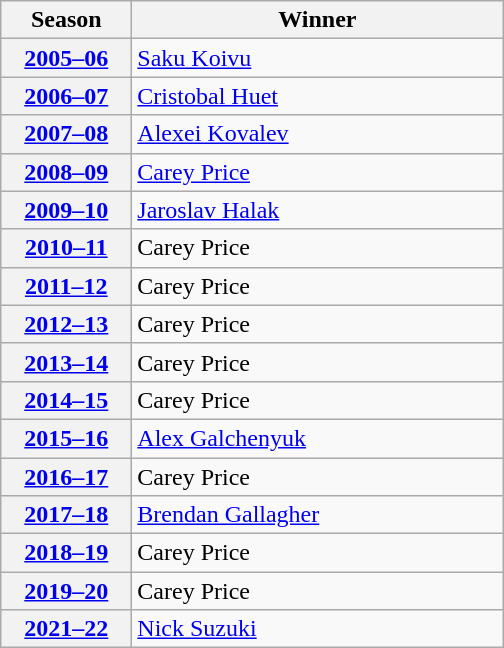<table class="wikitable">
<tr>
<th scope="col" style="width:5em">Season</th>
<th scope="col" style="width:15em">Winner</th>
</tr>
<tr>
<th scope="row"><a href='#'>2005–06</a></th>
<td><a href='#'>Saku Koivu</a></td>
</tr>
<tr>
<th scope="row"><a href='#'>2006–07</a></th>
<td><a href='#'>Cristobal Huet</a></td>
</tr>
<tr>
<th scope="row"><a href='#'>2007–08</a></th>
<td><a href='#'>Alexei Kovalev</a></td>
</tr>
<tr>
<th scope="row"><a href='#'>2008–09</a></th>
<td><a href='#'>Carey Price</a></td>
</tr>
<tr>
<th scope="row"><a href='#'>2009–10</a></th>
<td><a href='#'>Jaroslav Halak</a></td>
</tr>
<tr>
<th scope="row"><a href='#'>2010–11</a></th>
<td>Carey Price</td>
</tr>
<tr>
<th scope="row"><a href='#'>2011–12</a></th>
<td>Carey Price</td>
</tr>
<tr>
<th scope="row"><a href='#'>2012–13</a></th>
<td>Carey Price</td>
</tr>
<tr>
<th scope="row"><a href='#'>2013–14</a></th>
<td>Carey Price</td>
</tr>
<tr>
<th scope="row"><a href='#'>2014–15</a></th>
<td>Carey Price</td>
</tr>
<tr>
<th scope="row"><a href='#'>2015–16</a></th>
<td><a href='#'>Alex Galchenyuk</a></td>
</tr>
<tr>
<th scope="row"><a href='#'>2016–17</a></th>
<td>Carey Price</td>
</tr>
<tr>
<th scope="row"><a href='#'>2017–18</a></th>
<td><a href='#'>Brendan Gallagher</a></td>
</tr>
<tr>
<th scope="row"><a href='#'>2018–19</a></th>
<td>Carey Price</td>
</tr>
<tr>
<th scope="row"><a href='#'>2019–20</a></th>
<td>Carey Price</td>
</tr>
<tr>
<th scope="row"><a href='#'>2021–22</a></th>
<td><a href='#'>Nick Suzuki</a></td>
</tr>
</table>
